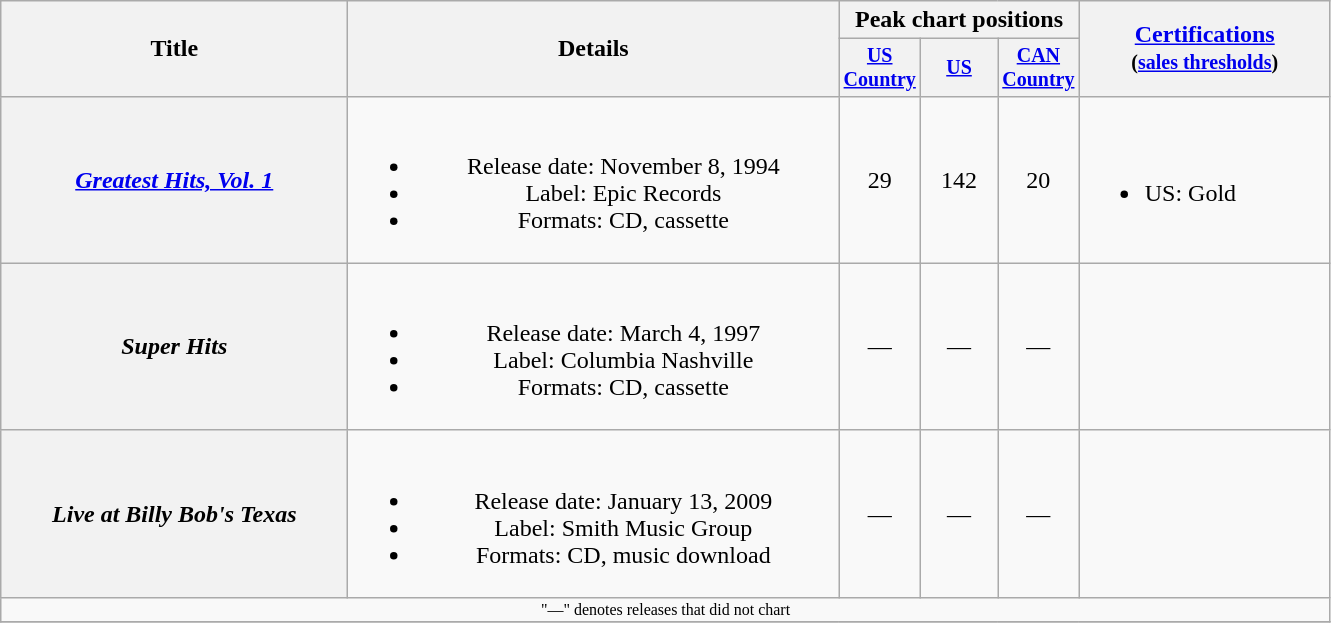<table class="wikitable plainrowheaders" style="text-align:center;">
<tr>
<th rowspan="2" style="width:14em;">Title</th>
<th rowspan="2" style="width:20em;">Details</th>
<th colspan="3">Peak chart positions</th>
<th rowspan="2" style="width:10em;"><a href='#'>Certifications</a><br><small>(<a href='#'>sales thresholds</a>)</small></th>
</tr>
<tr style="font-size:smaller;">
<th width="45"><a href='#'>US Country</a><br></th>
<th width="45"><a href='#'>US</a><br></th>
<th width="45"><a href='#'>CAN Country</a><br></th>
</tr>
<tr>
<th scope="row"><em><a href='#'>Greatest Hits, Vol. 1</a></em></th>
<td><br><ul><li>Release date: November 8, 1994</li><li>Label: Epic Records</li><li>Formats: CD, cassette</li></ul></td>
<td>29</td>
<td>142</td>
<td>20</td>
<td align="left"><br><ul><li>US: Gold</li></ul></td>
</tr>
<tr>
<th scope="row"><em>Super Hits</em></th>
<td><br><ul><li>Release date: March 4, 1997</li><li>Label: Columbia Nashville</li><li>Formats: CD, cassette</li></ul></td>
<td>—</td>
<td>—</td>
<td>—</td>
<td></td>
</tr>
<tr>
<th scope="row"><em>Live at Billy Bob's Texas</em></th>
<td><br><ul><li>Release date: January 13, 2009</li><li>Label: Smith Music Group</li><li>Formats: CD, music download</li></ul></td>
<td>—</td>
<td>—</td>
<td>—</td>
<td></td>
</tr>
<tr>
<td colspan="10" style="font-size:8pt">"—" denotes releases that did not chart</td>
</tr>
<tr>
</tr>
</table>
